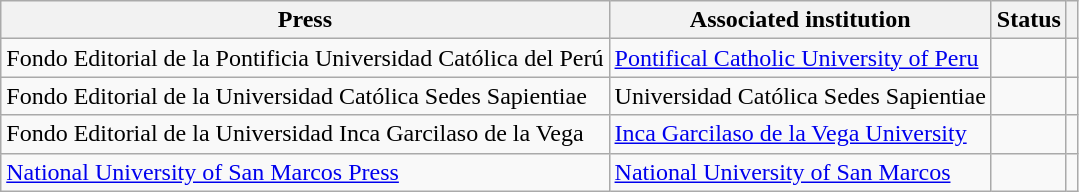<table class="wikitable sortable">
<tr>
<th>Press</th>
<th>Associated institution</th>
<th>Status</th>
<th></th>
</tr>
<tr>
<td>Fondo Editorial de la Pontificia Universidad Católica del Perú </td>
<td><a href='#'>Pontifical Catholic University of Peru</a></td>
<td></td>
<td></td>
</tr>
<tr>
<td>Fondo Editorial de la Universidad Católica Sedes Sapientiae </td>
<td>Universidad Católica Sedes Sapientiae </td>
<td></td>
<td></td>
</tr>
<tr>
<td>Fondo Editorial de la Universidad Inca Garcilaso de la Vega</td>
<td><a href='#'>Inca Garcilaso de la Vega University</a></td>
<td></td>
<td></td>
</tr>
<tr>
<td><a href='#'>National University of San Marcos Press</a></td>
<td><a href='#'>National University of San Marcos</a></td>
<td></td>
<td></td>
</tr>
</table>
